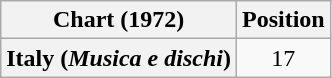<table class="wikitable plainrowheaders" style="text-align:center">
<tr>
<th scope="col">Chart (1972)</th>
<th scope="col">Position</th>
</tr>
<tr>
<th scope="row">Italy (<em>Musica e dischi</em>)</th>
<td>17</td>
</tr>
</table>
